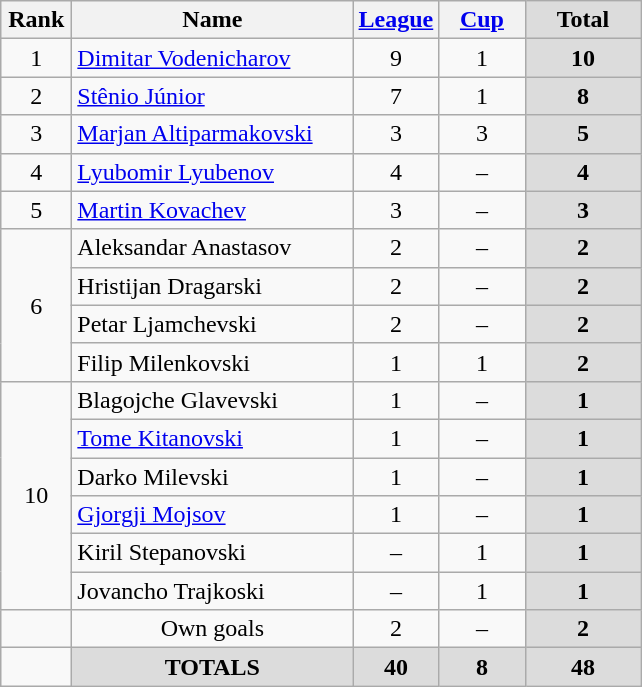<table class="wikitable" style="text-align: center;">
<tr>
<th width=40>Rank</th>
<th width=180>Name</th>
<th width=50><a href='#'>League</a></th>
<th width=50><a href='#'>Cup</a></th>
<th width=70 style="background: #DCDCDC">Total</th>
</tr>
<tr>
<td rowspan=1>1</td>
<td style="text-align:left;"> <a href='#'>Dimitar Vodenicharov</a></td>
<td>9</td>
<td>1</td>
<th style="background: #DCDCDC"><strong>10</strong></th>
</tr>
<tr>
<td rowspan=1>2</td>
<td style="text-align:left;"> <a href='#'>Stênio Júnior</a></td>
<td>7</td>
<td>1</td>
<th style="background: #DCDCDC"><strong>8</strong></th>
</tr>
<tr>
<td rowspan=1>3</td>
<td style="text-align:left;"> <a href='#'>Marjan Altiparmakovski</a></td>
<td>3</td>
<td>3</td>
<th style="background: #DCDCDC"><strong>5</strong></th>
</tr>
<tr>
<td rowspan=1>4</td>
<td style="text-align:left;"> <a href='#'>Lyubomir Lyubenov</a></td>
<td>4</td>
<td>–</td>
<th style="background: #DCDCDC"><strong>4</strong></th>
</tr>
<tr>
<td rowspan=1>5</td>
<td style="text-align:left;"> <a href='#'>Martin Kovachev</a></td>
<td>3</td>
<td>–</td>
<th style="background: #DCDCDC"><strong>3</strong></th>
</tr>
<tr>
<td rowspan=4>6</td>
<td style="text-align:left;"> Aleksandar Anastasov</td>
<td>2</td>
<td>–</td>
<th style="background: #DCDCDC"><strong>2</strong></th>
</tr>
<tr>
<td style="text-align:left;"> Hristijan Dragarski</td>
<td>2</td>
<td>–</td>
<th style="background: #DCDCDC"><strong>2</strong></th>
</tr>
<tr>
<td style="text-align:left;"> Petar Ljamchevski</td>
<td>2</td>
<td>–</td>
<th style="background: #DCDCDC"><strong>2</strong></th>
</tr>
<tr>
<td style="text-align:left;"> Filip Milenkovski</td>
<td>1</td>
<td>1</td>
<th style="background: #DCDCDC"><strong>2</strong></th>
</tr>
<tr>
<td rowspan=6>10</td>
<td style="text-align:left;"> Blagojche Glavevski</td>
<td>1</td>
<td>–</td>
<th style="background: #DCDCDC"><strong>1</strong></th>
</tr>
<tr>
<td style="text-align:left;"> <a href='#'>Tome Kitanovski</a></td>
<td>1</td>
<td>–</td>
<th style="background: #DCDCDC"><strong>1</strong></th>
</tr>
<tr>
<td style="text-align:left;"> Darko Milevski</td>
<td>1</td>
<td>–</td>
<th style="background: #DCDCDC"><strong>1</strong></th>
</tr>
<tr>
<td style="text-align:left;"> <a href='#'>Gjorgji Mojsov</a></td>
<td>1</td>
<td>–</td>
<th style="background: #DCDCDC"><strong>1</strong></th>
</tr>
<tr>
<td style="text-align:left;"> Kiril Stepanovski</td>
<td>–</td>
<td>1</td>
<th style="background: #DCDCDC"><strong>1</strong></th>
</tr>
<tr>
<td style="text-align:left;"> Jovancho Trajkoski</td>
<td>–</td>
<td>1</td>
<th style="background: #DCDCDC"><strong>1</strong></th>
</tr>
<tr>
<td></td>
<td style="text-align:center;">Own goals</td>
<td>2</td>
<td>–</td>
<th style="background: #DCDCDC"><strong>2</strong></th>
</tr>
<tr>
<td></td>
<th style="background: #DCDCDC"><strong>TOTALS</strong></th>
<th style="background: #DCDCDC"><strong>40</strong></th>
<th style="background: #DCDCDC"><strong>8</strong></th>
<th style="background: #DCDCDC"><strong>48</strong></th>
</tr>
</table>
